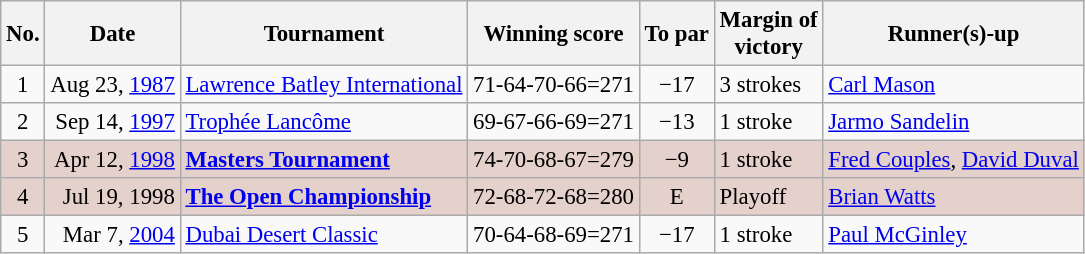<table class="wikitable" style="font-size:95%;">
<tr>
<th>No.</th>
<th>Date</th>
<th>Tournament</th>
<th>Winning score</th>
<th>To par</th>
<th>Margin of<br>victory</th>
<th>Runner(s)-up</th>
</tr>
<tr>
<td align=center>1</td>
<td align=right>Aug 23, <a href='#'>1987</a></td>
<td><a href='#'>Lawrence Batley International</a></td>
<td align=right>71-64-70-66=271</td>
<td align=center>−17</td>
<td>3 strokes</td>
<td> <a href='#'>Carl Mason</a></td>
</tr>
<tr>
<td align=center>2</td>
<td align=right>Sep 14, <a href='#'>1997</a></td>
<td><a href='#'>Trophée Lancôme</a></td>
<td align=right>69-67-66-69=271</td>
<td align=center>−13</td>
<td>1 stroke</td>
<td> <a href='#'>Jarmo Sandelin</a></td>
</tr>
<tr style="background:#e5d1cb;">
<td align=center>3</td>
<td align=right>Apr 12, <a href='#'>1998</a></td>
<td><strong><a href='#'>Masters Tournament</a></strong></td>
<td align=right>74-70-68-67=279</td>
<td align=center>−9</td>
<td>1 stroke</td>
<td> <a href='#'>Fred Couples</a>,  <a href='#'>David Duval</a></td>
</tr>
<tr style="background:#e5d1cb;">
<td align=center>4</td>
<td align=right>Jul 19, 1998</td>
<td><strong><a href='#'>The Open Championship</a></strong></td>
<td align=right>72-68-72-68=280</td>
<td align=center>E</td>
<td>Playoff</td>
<td> <a href='#'>Brian Watts</a></td>
</tr>
<tr>
<td align=center>5</td>
<td align=right>Mar 7, <a href='#'>2004</a></td>
<td><a href='#'>Dubai Desert Classic</a></td>
<td align=right>70-64-68-69=271</td>
<td align=center>−17</td>
<td>1 stroke</td>
<td> <a href='#'>Paul McGinley</a></td>
</tr>
</table>
